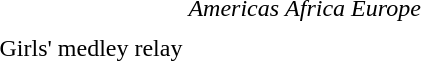<table>
<tr>
<td>Girls' medley relay<br></td>
<td><em>Americas</em> <br>  <br>  <br>  <br> </td>
<td><em>Africa</em> <br>  <br>  <br>  <br> </td>
<td><em>Europe</em> <br>  <br>  <br>  <br> </td>
</tr>
</table>
